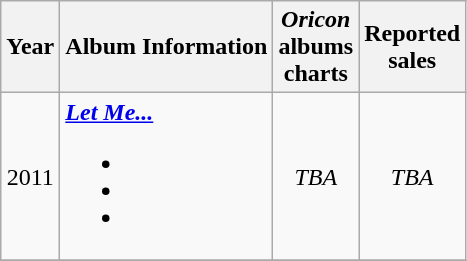<table class="wikitable">
<tr>
<th rowspan="1">Year</th>
<th rowspan="1">Album Information</th>
<th colspan="1"><em>Oricon</em><br>albums<br>charts<br></th>
<th colspan="1">Reported<br>sales<br></th>
</tr>
<tr>
<td align="center">2011</td>
<td><strong><em><a href='#'>Let Me...</a></em></strong><br><ul><li></li><li></li><li></li></ul></td>
<td align="center"><em>TBA</em></td>
<td align="center"><em>TBA</em></td>
</tr>
<tr>
</tr>
</table>
